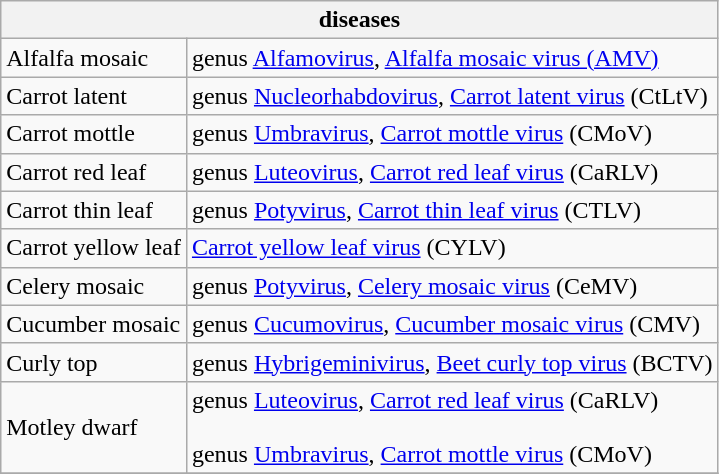<table class="wikitable" style="clear">
<tr>
<th colspan=2><strong> diseases</strong><br></th>
</tr>
<tr>
<td>Alfalfa mosaic</td>
<td>genus <a href='#'>Alfamovirus</a>, <a href='#'>Alfalfa mosaic virus (AMV)</a></td>
</tr>
<tr>
<td>Carrot latent</td>
<td>genus <a href='#'>Nucleorhabdovirus</a>, <a href='#'>Carrot latent virus</a> (CtLtV)</td>
</tr>
<tr>
<td>Carrot mottle</td>
<td>genus <a href='#'>Umbravirus</a>, <a href='#'>Carrot mottle virus</a> (CMoV)</td>
</tr>
<tr>
<td>Carrot red leaf</td>
<td>genus <a href='#'>Luteovirus</a>, <a href='#'>Carrot red leaf virus</a> (CaRLV)</td>
</tr>
<tr>
<td>Carrot thin leaf</td>
<td>genus <a href='#'>Potyvirus</a>, <a href='#'>Carrot thin leaf virus</a> (CTLV)</td>
</tr>
<tr>
<td>Carrot yellow leaf</td>
<td><a href='#'>Carrot yellow leaf virus</a> (CYLV)</td>
</tr>
<tr>
<td>Celery mosaic</td>
<td>genus <a href='#'>Potyvirus</a>, <a href='#'>Celery mosaic virus</a> (CeMV)</td>
</tr>
<tr>
<td>Cucumber mosaic</td>
<td>genus <a href='#'>Cucumovirus</a>, <a href='#'>Cucumber mosaic virus</a> (CMV)</td>
</tr>
<tr>
<td>Curly top</td>
<td>genus <a href='#'>Hybrigeminivirus</a>, <a href='#'>Beet curly top virus</a> (BCTV)</td>
</tr>
<tr>
<td>Motley dwarf</td>
<td>genus <a href='#'>Luteovirus</a>, <a href='#'>Carrot red leaf virus</a> (CaRLV) <br><br>genus <a href='#'>Umbravirus</a>, <a href='#'>Carrot mottle virus</a> (CMoV)</td>
</tr>
<tr>
</tr>
</table>
